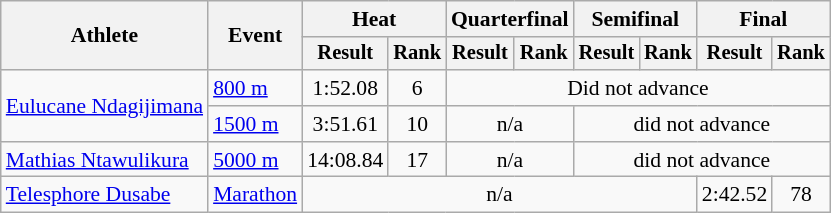<table class="wikitable" style="font-size:90%">
<tr>
<th rowspan="2">Athlete</th>
<th rowspan="2">Event</th>
<th colspan="2">Heat</th>
<th colspan="2">Quarterfinal</th>
<th colspan="2">Semifinal</th>
<th colspan="2">Final</th>
</tr>
<tr style="font-size:95%">
<th>Result</th>
<th>Rank</th>
<th>Result</th>
<th>Rank</th>
<th>Result</th>
<th>Rank</th>
<th>Result</th>
<th>Rank</th>
</tr>
<tr align=center>
<td align=left rowspan=2><a href='#'>Eulucane Ndagijimana</a></td>
<td align=left><a href='#'>800 m</a></td>
<td>1:52.08</td>
<td>6</td>
<td colspan=6>Did not advance</td>
</tr>
<tr align=center>
<td align=left><a href='#'>1500 m</a></td>
<td>3:51.61</td>
<td>10</td>
<td colspan=2>n/a</td>
<td colspan=4>did not advance</td>
</tr>
<tr align=center>
<td align=left><a href='#'>Mathias Ntawulikura</a></td>
<td align=left><a href='#'>5000 m</a></td>
<td>14:08.84</td>
<td>17</td>
<td colspan=2>n/a</td>
<td colspan=4>did not advance</td>
</tr>
<tr align=center>
<td align=left><a href='#'>Telesphore Dusabe</a></td>
<td align=left><a href='#'>Marathon</a></td>
<td colspan=6>n/a</td>
<td>2:42.52</td>
<td>78</td>
</tr>
</table>
